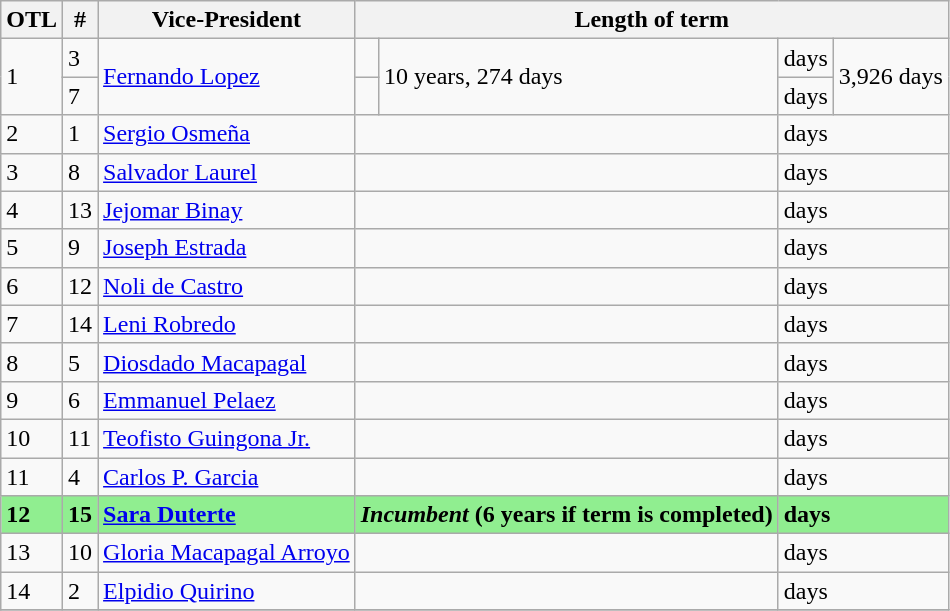<table class="wikitable sortable">
<tr>
<th>OTL</th>
<th>#</th>
<th>Vice-President</th>
<th colspan=4>Length of term</th>
</tr>
<tr>
<td rowspan=2>1</td>
<td>3</td>
<td rowspan=2><a href='#'>Fernando Lopez</a></td>
<td></td>
<td rowspan=2>10 years, 274 days</td>
<td> days</td>
<td rowspan=2>3,926 days</td>
</tr>
<tr>
<td>7</td>
<td></td>
<td> days</td>
</tr>
<tr>
<td>2</td>
<td>1</td>
<td><a href='#'>Sergio Osmeña</a></td>
<td colspan=2></td>
<td colspan=2> days</td>
</tr>
<tr>
<td>3</td>
<td>8</td>
<td><a href='#'>Salvador Laurel</a></td>
<td colspan=2></td>
<td colspan=2> days</td>
</tr>
<tr>
<td>4</td>
<td>13</td>
<td><a href='#'>Jejomar Binay</a></td>
<td colspan=2></td>
<td colspan=2> days</td>
</tr>
<tr>
<td>5</td>
<td>9</td>
<td><a href='#'>Joseph Estrada</a></td>
<td colspan=2></td>
<td colspan=2> days</td>
</tr>
<tr>
<td>6</td>
<td>12</td>
<td><a href='#'>Noli de Castro</a></td>
<td colspan=2></td>
<td colspan=2> days</td>
</tr>
<tr>
<td>7</td>
<td>14</td>
<td><a href='#'>Leni Robredo</a></td>
<td colspan=2></td>
<td colspan=2> days</td>
</tr>
<tr>
<td>8</td>
<td>5</td>
<td><a href='#'>Diosdado Macapagal</a></td>
<td colspan=2></td>
<td colspan=2> days</td>
</tr>
<tr>
<td>9</td>
<td>6</td>
<td><a href='#'>Emmanuel Pelaez</a></td>
<td colspan=2></td>
<td colspan=2> days</td>
</tr>
<tr>
<td>10</td>
<td>11</td>
<td><a href='#'>Teofisto Guingona Jr.</a></td>
<td colspan=2></td>
<td colspan=2> days</td>
</tr>
<tr>
<td>11</td>
<td>4</td>
<td><a href='#'>Carlos P. Garcia</a></td>
<td colspan=2></td>
<td colspan=2> days</td>
</tr>
<tr>
<td style="background-color:lightgreen;"><strong>12</strong></td>
<td style="background-color:lightgreen;"><strong>15</strong></td>
<td style="background-color:lightgreen;"><strong><a href='#'>Sara Duterte</a></strong></td>
<td style="background-color:lightgreen;" colspan=2><strong> <em>Incumbent</em> (6 years if term is completed)</strong></td>
<td style="background-color:lightgreen;"  colspan=2><strong> days</strong></td>
</tr>
<tr>
<td>13</td>
<td>10</td>
<td><a href='#'>Gloria Macapagal Arroyo</a></td>
<td colspan=2></td>
<td colspan=2> days</td>
</tr>
<tr>
<td>14</td>
<td>2</td>
<td><a href='#'>Elpidio Quirino</a></td>
<td colspan=2></td>
<td colspan=2> days</td>
</tr>
<tr>
</tr>
</table>
